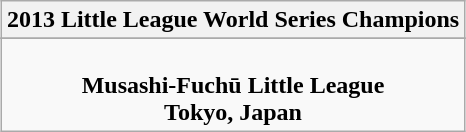<table class="wikitable" style="text-align: center; margin: 0 auto;">
<tr>
<th>2013 Little League World Series Champions</th>
</tr>
<tr>
</tr>
<tr>
<td><br><strong>Musashi-Fuchū Little League</strong><br><strong>Tokyo, Japan</strong></td>
</tr>
</table>
